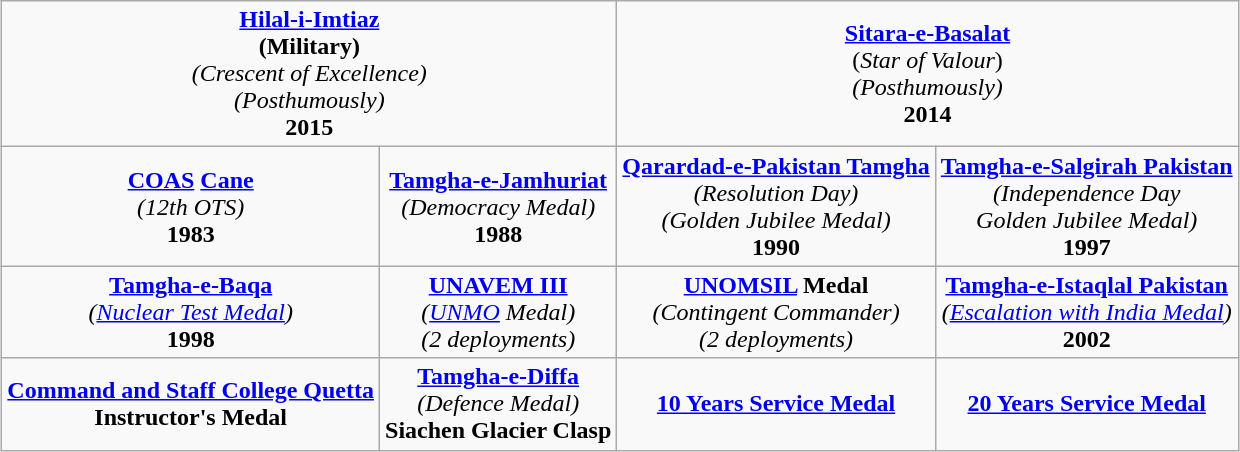<table class="wikitable" style="margin:1em auto; text-align:center;">
<tr>
<td colspan="2"><strong><a href='#'>Hilal-i-Imtiaz</a></strong><br><strong>(Military)</strong><br><em>(Crescent of Excellence)</em><br><em>(Posthumously)</em><br><strong>2015</strong></td>
<td colspan="2"><strong><a href='#'>Sitara-e-Basalat</a></strong><br>(<em>Star of Valour</em>)<br><em>(Posthumously)</em><br><strong>2014</strong></td>
</tr>
<tr>
<td><strong><a href='#'>COAS</a> <a href='#'>Cane</a></strong><br><em>(12th OTS)</em><br><strong>1983</strong></td>
<td><strong><a href='#'>Tamgha-e-Jamhuriat</a></strong><br><em>(Democracy Medal)</em><br><strong>1988</strong></td>
<td><strong><a href='#'>Qarardad-e-Pakistan Tamgha</a></strong><br><em>(Resolution Day)</em><br><em>(Golden Jubilee Medal)</em><br><strong>1990</strong></td>
<td><strong><a href='#'>Tamgha-e-Salgirah Pakistan</a></strong><br><em>(Independence Day</em><br><em>Golden Jubilee Medal)</em><br><strong>1997</strong></td>
</tr>
<tr>
<td><strong><a href='#'>Tamgha-e-Baqa</a></strong><br><em>(<a href='#'>Nuclear Test Medal</a>)</em><br><strong>1998</strong></td>
<td><strong><a href='#'>UNAVEM III</a></strong><br><em>(<a href='#'>UNMO</a> Medal)</em><br><em>(2 deployments)</em></td>
<td><strong><a href='#'>UNOMSIL</a> Medal</strong><br><em>(Contingent Commander)</em><br><em>(2 deployments)</em></td>
<td><strong><a href='#'>Tamgha-e-Istaqlal Pakistan</a></strong><br><em>(<a href='#'>Escalation with India Medal</a>)</em><br><strong>2002</strong></td>
</tr>
<tr>
<td><strong><a href='#'>Command and Staff College Quetta</a></strong><br><strong>Instructor's Medal</strong></td>
<td><strong><a href='#'>Tamgha-e-Diffa</a></strong><br><em>(Defence Medal)</em><br><strong>Siachen Glacier Clasp</strong></td>
<td><strong><a href='#'>10 Years Service Medal</a></strong></td>
<td><strong><a href='#'>20 Years Service Medal</a></strong></td>
</tr>
</table>
